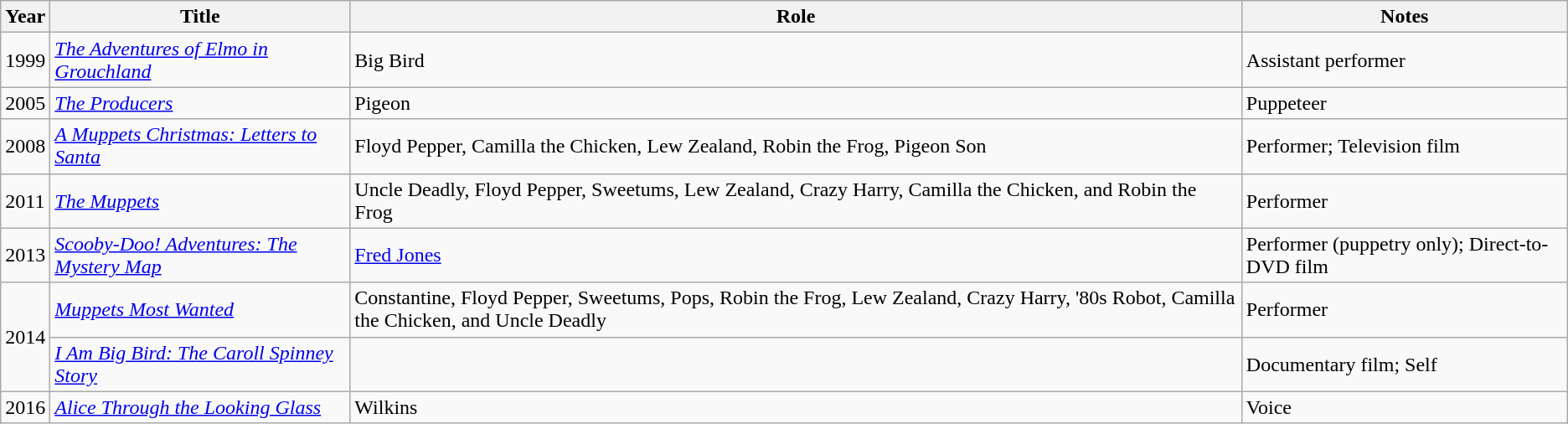<table class="wikitable">
<tr>
<th>Year</th>
<th>Title</th>
<th>Role</th>
<th>Notes</th>
</tr>
<tr>
<td>1999</td>
<td><em><a href='#'>The Adventures of Elmo in Grouchland</a></em></td>
<td>Big Bird</td>
<td>Assistant performer</td>
</tr>
<tr>
<td>2005</td>
<td><em><a href='#'>The Producers</a></em></td>
<td>Pigeon</td>
<td>Puppeteer</td>
</tr>
<tr>
<td>2008</td>
<td><em><a href='#'>A Muppets Christmas: Letters to Santa</a></em></td>
<td>Floyd Pepper, Camilla the Chicken, Lew Zealand, Robin the Frog, Pigeon Son</td>
<td>Performer; Television film</td>
</tr>
<tr>
<td>2011</td>
<td><em><a href='#'>The Muppets</a></em></td>
<td>Uncle Deadly, Floyd Pepper, Sweetums, Lew Zealand, Crazy Harry, Camilla the Chicken, and Robin the Frog</td>
<td>Performer</td>
</tr>
<tr>
<td>2013</td>
<td><em><a href='#'>Scooby-Doo! Adventures: The Mystery Map</a></em></td>
<td><a href='#'>Fred Jones</a></td>
<td>Performer (puppetry only); Direct-to-DVD film</td>
</tr>
<tr>
<td rowspan="2">2014</td>
<td><em><a href='#'>Muppets Most Wanted</a></em></td>
<td>Constantine, Floyd Pepper, Sweetums, Pops, Robin the Frog, Lew Zealand, Crazy Harry, '80s Robot, Camilla the Chicken, and Uncle Deadly</td>
<td>Performer</td>
</tr>
<tr>
<td><em><a href='#'>I Am Big Bird: The Caroll Spinney Story</a></em></td>
<td></td>
<td>Documentary film; Self</td>
</tr>
<tr>
<td>2016</td>
<td><em><a href='#'>Alice Through the Looking Glass</a></em></td>
<td>Wilkins</td>
<td>Voice</td>
</tr>
</table>
